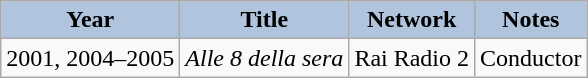<table class="wikitable">
<tr>
<th style="background:#B0C4DE;">Year</th>
<th style="background:#B0C4DE;">Title</th>
<th colspan="6" style="background:#B0C4DE;">Network</th>
<th style="background:#B0C4DE;">Notes</th>
</tr>
<tr>
<td>2001, 2004–2005</td>
<td><em>Alle 8 della sera</em></td>
<td colspan="6">Rai Radio 2</td>
<td>Conductor</td>
</tr>
</table>
